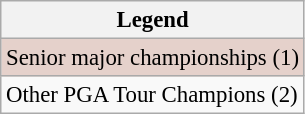<table class="wikitable" style="font-size:95%;">
<tr>
<th>Legend</th>
</tr>
<tr style="background:#e5d1cb;">
<td>Senior major championships (1)</td>
</tr>
<tr>
<td>Other PGA Tour Champions (2)</td>
</tr>
</table>
